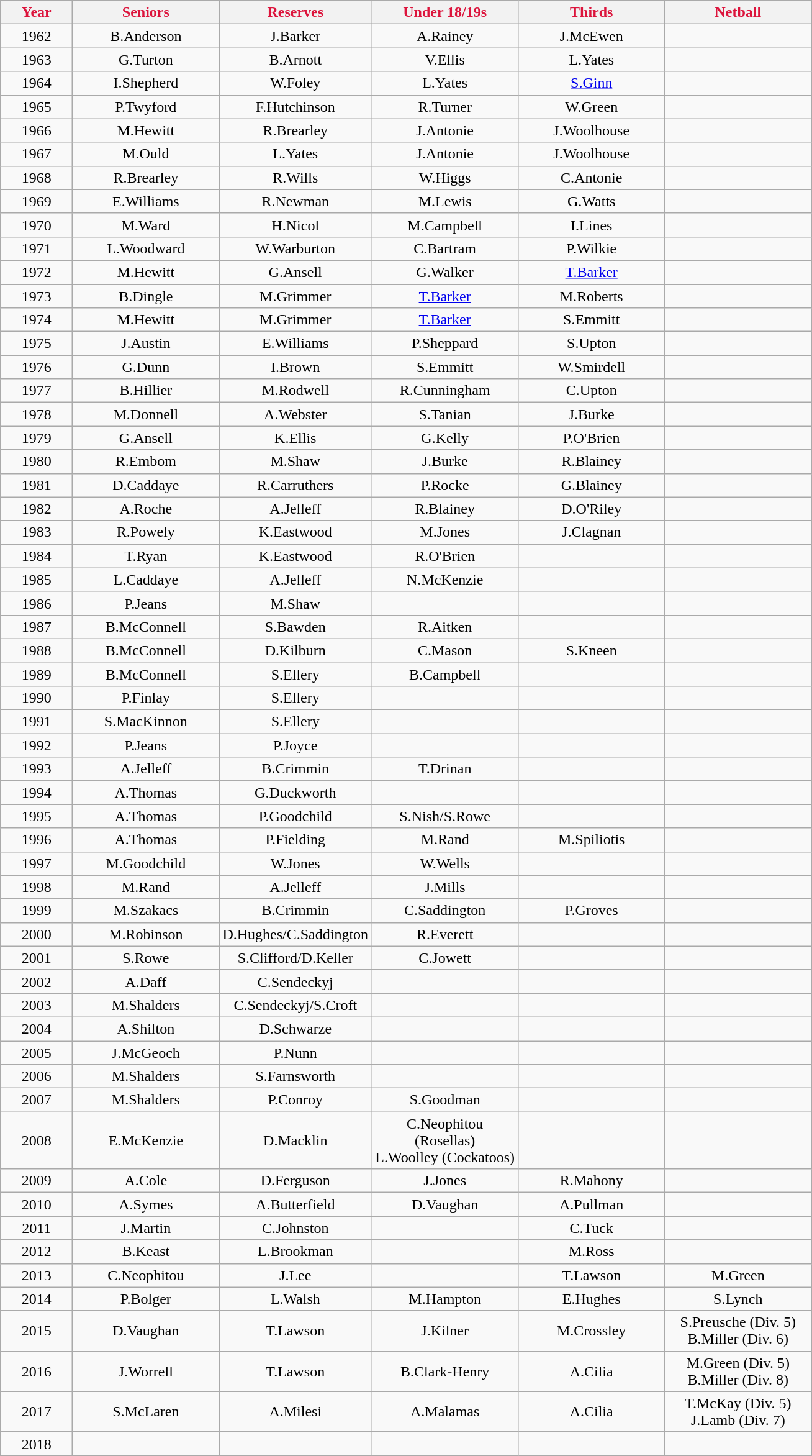<table class="wikitable">
<tr>
<th style="color:crimson" width="70">Year</th>
<th style="color:crimson" width="150">Seniors</th>
<th style="color:crimson" width="150">Reserves</th>
<th style="color:crimson" width="150">Under 18/19s</th>
<th style="color:crimson" width="150">Thirds</th>
<th style="color:crimson" width="150">Netball</th>
</tr>
<tr>
<td align="center">1962</td>
<td align="center">B.Anderson</td>
<td align="center">J.Barker</td>
<td align="center">A.Rainey</td>
<td align="center">J.McEwen</td>
<td></td>
</tr>
<tr>
<td align="center">1963</td>
<td align="center">G.Turton</td>
<td align="center">B.Arnott</td>
<td align="center">V.Ellis</td>
<td align="center">L.Yates</td>
<td></td>
</tr>
<tr>
<td align="center">1964</td>
<td align="center">I.Shepherd</td>
<td align="center">W.Foley</td>
<td align="center">L.Yates</td>
<td align="center"><a href='#'>S.Ginn</a></td>
<td></td>
</tr>
<tr>
<td align="center">1965</td>
<td align="center">P.Twyford</td>
<td align="center">F.Hutchinson</td>
<td align="center">R.Turner</td>
<td align="center">W.Green</td>
<td></td>
</tr>
<tr>
<td align="center">1966</td>
<td align="center">M.Hewitt</td>
<td align="center">R.Brearley</td>
<td align="center">J.Antonie</td>
<td align="center">J.Woolhouse</td>
<td></td>
</tr>
<tr>
<td align="center">1967</td>
<td align="center">M.Ould</td>
<td align="center">L.Yates</td>
<td align="center">J.Antonie</td>
<td align="center">J.Woolhouse</td>
<td></td>
</tr>
<tr>
<td align="center">1968</td>
<td align="center">R.Brearley</td>
<td align="center">R.Wills</td>
<td align="center">W.Higgs</td>
<td align="center">C.Antonie</td>
<td></td>
</tr>
<tr>
<td align="center">1969</td>
<td align="center">E.Williams</td>
<td align="center">R.Newman</td>
<td align="center">M.Lewis</td>
<td align="center">G.Watts</td>
<td></td>
</tr>
<tr>
<td align="center">1970</td>
<td align="center">M.Ward</td>
<td align="center">H.Nicol</td>
<td align="center">M.Campbell</td>
<td align="center">I.Lines</td>
<td></td>
</tr>
<tr>
<td align="center">1971</td>
<td align="center">L.Woodward</td>
<td align="center">W.Warburton</td>
<td align="center">C.Bartram</td>
<td align="center">P.Wilkie</td>
<td></td>
</tr>
<tr>
<td align="center">1972</td>
<td align="center">M.Hewitt</td>
<td align="center">G.Ansell</td>
<td align="center">G.Walker</td>
<td align="center"><a href='#'>T.Barker</a></td>
<td></td>
</tr>
<tr>
<td align="center">1973</td>
<td align="center">B.Dingle</td>
<td align="center">M.Grimmer</td>
<td align="center"><a href='#'>T.Barker</a></td>
<td align="center">M.Roberts</td>
<td></td>
</tr>
<tr>
<td align="center">1974</td>
<td align="center">M.Hewitt</td>
<td align="center">M.Grimmer</td>
<td align="center"><a href='#'>T.Barker</a></td>
<td align="center">S.Emmitt</td>
<td></td>
</tr>
<tr>
<td align="center">1975</td>
<td align="center">J.Austin</td>
<td align="center">E.Williams</td>
<td align="center">P.Sheppard</td>
<td align="center">S.Upton</td>
<td></td>
</tr>
<tr>
<td align="center">1976</td>
<td align="center">G.Dunn</td>
<td align="center">I.Brown</td>
<td align="center">S.Emmitt</td>
<td align="center">W.Smirdell</td>
<td></td>
</tr>
<tr>
<td align="center">1977</td>
<td align="center">B.Hillier</td>
<td align="center">M.Rodwell</td>
<td align="center">R.Cunningham</td>
<td align="center">C.Upton</td>
<td></td>
</tr>
<tr>
<td align="center">1978</td>
<td align="center">M.Donnell</td>
<td align="center">A.Webster</td>
<td align="center">S.Tanian</td>
<td align="center">J.Burke</td>
<td></td>
</tr>
<tr>
<td align="center">1979</td>
<td align="center">G.Ansell</td>
<td align="center">K.Ellis</td>
<td align="center">G.Kelly</td>
<td align="center">P.O'Brien</td>
<td></td>
</tr>
<tr>
<td align="center">1980</td>
<td align="center">R.Embom</td>
<td align="center">M.Shaw</td>
<td align="center">J.Burke</td>
<td align="center">R.Blainey</td>
<td></td>
</tr>
<tr>
<td align="center">1981</td>
<td align="center">D.Caddaye</td>
<td align="center">R.Carruthers</td>
<td align="center">P.Rocke</td>
<td align="center">G.Blainey</td>
<td></td>
</tr>
<tr>
<td align="center">1982</td>
<td align="center">A.Roche</td>
<td align="center">A.Jelleff</td>
<td align="center">R.Blainey</td>
<td align="center">D.O'Riley</td>
<td></td>
</tr>
<tr>
<td align="center">1983</td>
<td align="center">R.Powely</td>
<td align="center">K.Eastwood</td>
<td align="center">M.Jones</td>
<td align="center">J.Clagnan</td>
<td></td>
</tr>
<tr>
<td align="center">1984</td>
<td align="center">T.Ryan</td>
<td align="center">K.Eastwood</td>
<td align="center">R.O'Brien</td>
<td></td>
<td></td>
</tr>
<tr>
<td align="center">1985</td>
<td align="center">L.Caddaye</td>
<td align="center">A.Jelleff</td>
<td align="center">N.McKenzie</td>
<td></td>
<td></td>
</tr>
<tr>
<td align="center">1986</td>
<td align="center">P.Jeans</td>
<td align="center">M.Shaw</td>
<td></td>
<td></td>
<td></td>
</tr>
<tr>
<td align="center">1987</td>
<td align="center">B.McConnell</td>
<td align="center">S.Bawden</td>
<td align="center">R.Aitken</td>
<td></td>
<td></td>
</tr>
<tr>
<td align="center">1988</td>
<td align="center">B.McConnell</td>
<td align="center">D.Kilburn</td>
<td align="center">C.Mason</td>
<td align="center">S.Kneen</td>
<td></td>
</tr>
<tr>
<td align="center">1989</td>
<td align="center">B.McConnell</td>
<td align="center">S.Ellery</td>
<td align="center">B.Campbell</td>
<td></td>
<td></td>
</tr>
<tr>
<td align="center">1990</td>
<td align="center">P.Finlay</td>
<td align="center">S.Ellery</td>
<td></td>
<td></td>
<td></td>
</tr>
<tr>
<td align="center">1991</td>
<td align="center">S.MacKinnon</td>
<td align="center">S.Ellery</td>
<td></td>
<td></td>
<td></td>
</tr>
<tr>
<td align="center">1992</td>
<td align="center">P.Jeans</td>
<td align="center">P.Joyce</td>
<td></td>
<td></td>
<td></td>
</tr>
<tr>
<td align="center">1993</td>
<td align="center">A.Jelleff</td>
<td align="center">B.Crimmin</td>
<td align="center">T.Drinan</td>
<td></td>
<td></td>
</tr>
<tr>
<td align="center">1994</td>
<td align="center">A.Thomas</td>
<td align="center">G.Duckworth</td>
<td></td>
<td></td>
<td></td>
</tr>
<tr>
<td align="center">1995</td>
<td align="center">A.Thomas</td>
<td align="center">P.Goodchild</td>
<td align="center">S.Nish/S.Rowe</td>
<td></td>
<td></td>
</tr>
<tr>
<td align="center">1996</td>
<td align="center">A.Thomas</td>
<td align="center">P.Fielding</td>
<td align="center">M.Rand</td>
<td align="center">M.Spiliotis</td>
<td></td>
</tr>
<tr>
<td align="center">1997</td>
<td align="center">M.Goodchild</td>
<td align="center">W.Jones</td>
<td align="center">W.Wells</td>
<td></td>
<td></td>
</tr>
<tr>
<td align="center">1998</td>
<td align="center">M.Rand</td>
<td align="center">A.Jelleff</td>
<td align="center">J.Mills</td>
<td></td>
<td></td>
</tr>
<tr>
<td align="center">1999</td>
<td align="center">M.Szakacs</td>
<td align="center">B.Crimmin</td>
<td align="center">C.Saddington</td>
<td align="center">P.Groves</td>
<td></td>
</tr>
<tr>
<td align="center">2000</td>
<td align="center">M.Robinson</td>
<td align="center">D.Hughes/C.Saddington</td>
<td align="center">R.Everett</td>
<td></td>
<td></td>
</tr>
<tr>
<td align="center">2001</td>
<td align="center">S.Rowe</td>
<td align="center">S.Clifford/D.Keller</td>
<td align="center">C.Jowett</td>
<td></td>
<td></td>
</tr>
<tr>
<td align="center">2002</td>
<td align="center">A.Daff</td>
<td align="center">C.Sendeckyj</td>
<td></td>
<td></td>
<td></td>
</tr>
<tr>
<td align="center">2003</td>
<td align="center">M.Shalders</td>
<td align="center">C.Sendeckyj/S.Croft</td>
<td></td>
<td></td>
<td></td>
</tr>
<tr>
<td align="center">2004</td>
<td align="center">A.Shilton</td>
<td align="center">D.Schwarze</td>
<td></td>
<td></td>
<td></td>
</tr>
<tr>
<td align="center">2005</td>
<td align="center">J.McGeoch</td>
<td align="center">P.Nunn</td>
<td></td>
<td></td>
<td></td>
</tr>
<tr>
<td align="center">2006</td>
<td align="center">M.Shalders</td>
<td align="center">S.Farnsworth</td>
<td></td>
<td></td>
<td></td>
</tr>
<tr>
<td align="center">2007</td>
<td align="center">M.Shalders</td>
<td align="center">P.Conroy</td>
<td align="center">S.Goodman</td>
<td></td>
<td></td>
</tr>
<tr>
<td align="center">2008</td>
<td align="center">E.McKenzie</td>
<td align="center">D.Macklin</td>
<td align="center">C.Neophitou (Rosellas)<br>L.Woolley (Cockatoos)</td>
<td></td>
<td></td>
</tr>
<tr>
<td align="center">2009</td>
<td align="center">A.Cole</td>
<td align="center">D.Ferguson</td>
<td align="center">J.Jones</td>
<td align="center">R.Mahony</td>
<td></td>
</tr>
<tr>
<td align="center">2010</td>
<td align="center">A.Symes</td>
<td align="center">A.Butterfield</td>
<td align="center">D.Vaughan</td>
<td align="center">A.Pullman</td>
<td></td>
</tr>
<tr>
<td align="center">2011</td>
<td align="center">J.Martin</td>
<td align="center">C.Johnston</td>
<td></td>
<td align="center">C.Tuck</td>
<td></td>
</tr>
<tr>
<td align="center">2012</td>
<td align="center">B.Keast</td>
<td align="center">L.Brookman</td>
<td></td>
<td align="center">M.Ross</td>
<td></td>
</tr>
<tr>
<td align="center">2013</td>
<td align="center">C.Neophitou</td>
<td align="center">J.Lee</td>
<td></td>
<td align="center">T.Lawson</td>
<td align="center">M.Green</td>
</tr>
<tr>
<td align="center">2014</td>
<td align="center">P.Bolger</td>
<td align="center">L.Walsh</td>
<td align="center">M.Hampton</td>
<td align="center">E.Hughes</td>
<td align="center">S.Lynch</td>
</tr>
<tr>
<td align="center">2015</td>
<td align="center">D.Vaughan</td>
<td align="center">T.Lawson</td>
<td align="center">J.Kilner</td>
<td align="center">M.Crossley</td>
<td align="center">S.Preusche (Div. 5)<br>B.Miller (Div. 6)</td>
</tr>
<tr>
<td align="center">2016</td>
<td align="center">J.Worrell</td>
<td align="center">T.Lawson</td>
<td align="center">B.Clark-Henry</td>
<td align="center">A.Cilia</td>
<td align="center">M.Green (Div. 5)<br>B.Miller (Div. 8)</td>
</tr>
<tr>
<td align="center">2017</td>
<td align="center">S.McLaren</td>
<td align="center">A.Milesi</td>
<td align="center">A.Malamas</td>
<td align="center">A.Cilia</td>
<td align="center">T.McKay (Div. 5)<br>J.Lamb (Div. 7)</td>
</tr>
<tr>
<td align="center">2018</td>
<td align="center"></td>
<td align="center"></td>
<td align="center"></td>
<td align="center"></td>
<td align="center"></td>
</tr>
</table>
